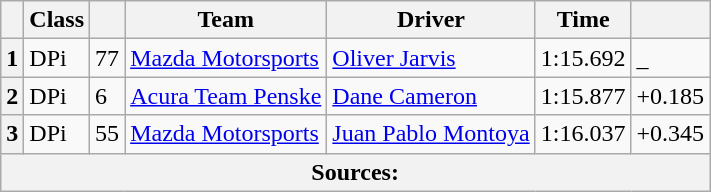<table class="wikitable">
<tr>
<th scope="col"></th>
<th scope="col">Class</th>
<th scope="col"></th>
<th scope="col">Team</th>
<th scope="col">Driver</th>
<th scope="col">Time</th>
<th scope="col"></th>
</tr>
<tr>
<th scope="row">1</th>
<td>DPi</td>
<td>77</td>
<td><a href='#'>Mazda Motorsports</a></td>
<td><a href='#'>Oliver Jarvis</a></td>
<td>1:15.692</td>
<td>_</td>
</tr>
<tr>
<th scope="row">2</th>
<td>DPi</td>
<td>6</td>
<td><a href='#'>Acura Team Penske</a></td>
<td><a href='#'>Dane Cameron</a></td>
<td>1:15.877</td>
<td>+0.185</td>
</tr>
<tr>
<th scope="row">3</th>
<td>DPi</td>
<td>55</td>
<td><a href='#'>Mazda Motorsports</a></td>
<td><a href='#'>Juan Pablo Montoya</a></td>
<td>1:16.037</td>
<td>+0.345</td>
</tr>
<tr>
<th colspan="7">Sources:</th>
</tr>
</table>
